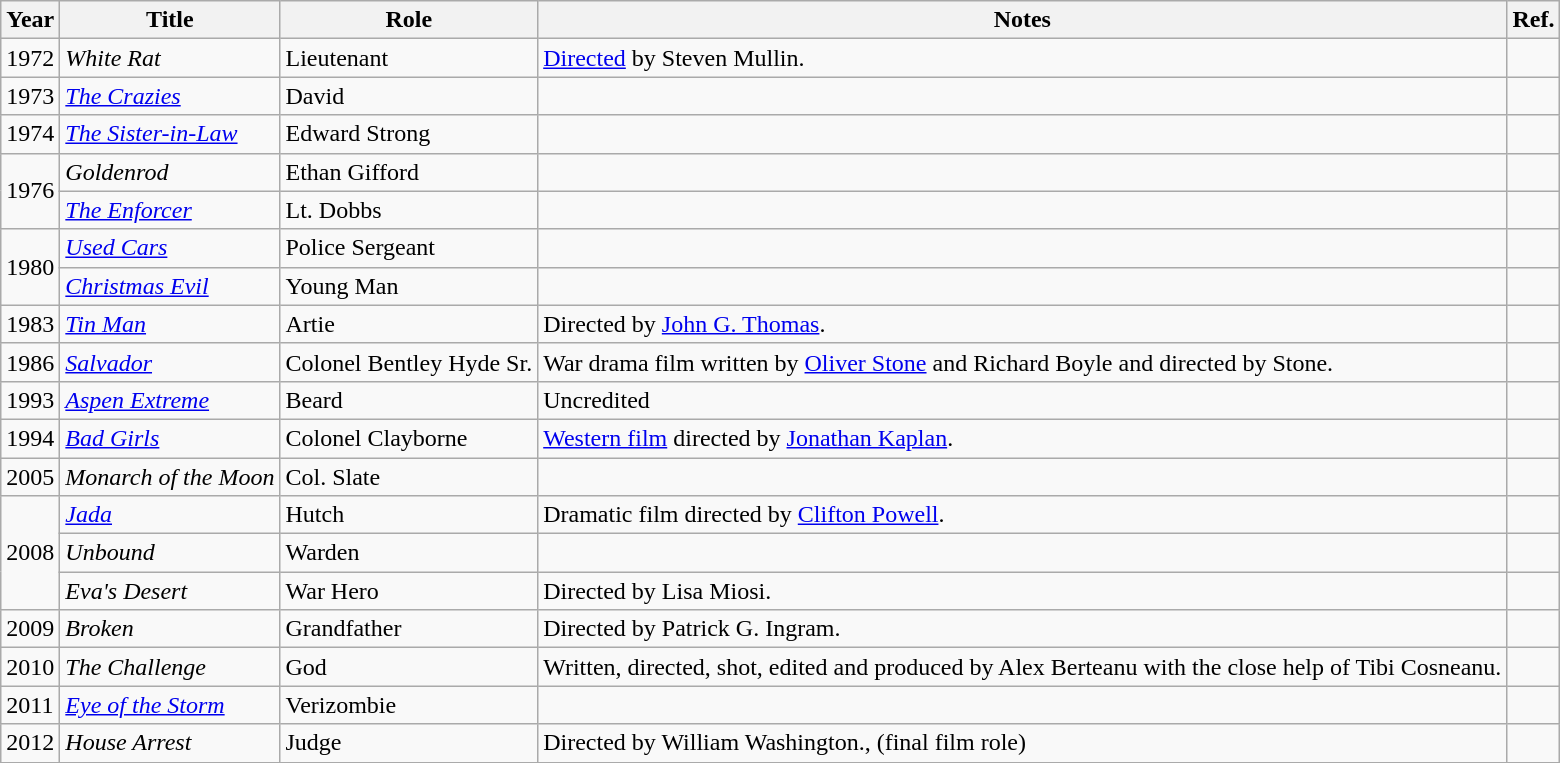<table class="wikitable sortable">
<tr>
<th>Year</th>
<th>Title</th>
<th>Role</th>
<th class="unsortable">Notes</th>
<th class="unsortable">Ref.</th>
</tr>
<tr>
<td>1972</td>
<td><em>White Rat</em></td>
<td>Lieutenant</td>
<td><a href='#'>Directed</a> by Steven Mullin.</td>
<td></td>
</tr>
<tr>
<td>1973</td>
<td><em><a href='#'>The Crazies</a></em></td>
<td>David</td>
<td></td>
<td></td>
</tr>
<tr>
<td>1974</td>
<td><em><a href='#'>The Sister-in-Law</a></em></td>
<td>Edward Strong</td>
<td></td>
<td></td>
</tr>
<tr>
<td rowspan="2">1976</td>
<td><em>Goldenrod</em></td>
<td>Ethan Gifford</td>
<td></td>
<td></td>
</tr>
<tr>
<td><em><a href='#'>The Enforcer</a></em></td>
<td>Lt. Dobbs</td>
<td></td>
<td></td>
</tr>
<tr>
<td rowspan="2">1980</td>
<td><em><a href='#'>Used Cars</a></em></td>
<td>Police Sergeant</td>
<td></td>
<td></td>
</tr>
<tr>
<td><em><a href='#'>Christmas Evil</a></em></td>
<td>Young Man</td>
<td></td>
<td></td>
</tr>
<tr>
<td>1983</td>
<td><em><a href='#'>Tin Man</a></em></td>
<td>Artie</td>
<td>Directed by <a href='#'>John G. Thomas</a>.</td>
<td></td>
</tr>
<tr>
<td>1986</td>
<td><em><a href='#'>Salvador</a></em></td>
<td>Colonel Bentley Hyde Sr.</td>
<td>War drama film written by <a href='#'>Oliver Stone</a> and Richard Boyle and directed by Stone.</td>
<td></td>
</tr>
<tr>
<td>1993</td>
<td><em><a href='#'>Aspen Extreme</a></em></td>
<td>Beard</td>
<td>Uncredited</td>
<td></td>
</tr>
<tr>
<td>1994</td>
<td><em><a href='#'>Bad Girls</a></em></td>
<td>Colonel Clayborne</td>
<td><a href='#'>Western film</a> directed by <a href='#'>Jonathan Kaplan</a>.</td>
<td></td>
</tr>
<tr>
<td>2005</td>
<td><em>Monarch of the Moon</em></td>
<td>Col. Slate</td>
<td></td>
<td></td>
</tr>
<tr>
<td rowspan="3">2008</td>
<td><em><a href='#'>Jada</a></em></td>
<td>Hutch</td>
<td>Dramatic film directed by <a href='#'>Clifton Powell</a>.</td>
<td></td>
</tr>
<tr>
<td><em>Unbound</em></td>
<td>Warden</td>
<td></td>
<td></td>
</tr>
<tr>
<td><em>Eva's Desert</em></td>
<td>War Hero</td>
<td>Directed by Lisa Miosi.</td>
<td></td>
</tr>
<tr>
<td>2009</td>
<td><em>Broken</em></td>
<td>Grandfather</td>
<td>Directed by Patrick G. Ingram.</td>
<td></td>
</tr>
<tr>
<td>2010</td>
<td><em>The Challenge</em></td>
<td>God</td>
<td>Written, directed, shot, edited and produced by Alex Berteanu with the close help of Tibi Cosneanu.</td>
<td></td>
</tr>
<tr>
<td>2011</td>
<td><em><a href='#'>Eye of the Storm</a></em></td>
<td>Verizombie</td>
<td></td>
<td></td>
</tr>
<tr>
<td>2012</td>
<td><em>House Arrest</em></td>
<td>Judge</td>
<td>Directed by William Washington., (final film role)</td>
<td></td>
</tr>
<tr>
</tr>
</table>
